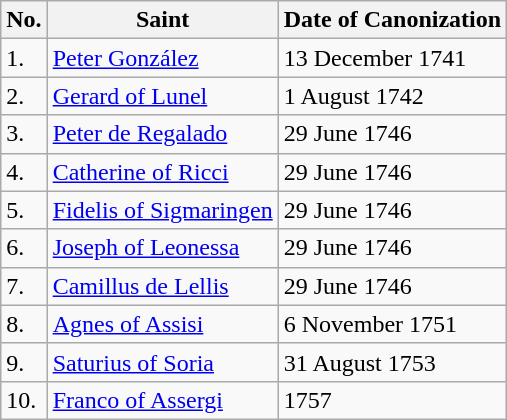<table class="wikitable">
<tr>
<th>No.</th>
<th>Saint</th>
<th>Date of Canonization</th>
</tr>
<tr>
<td>1.</td>
<td><a href='#'>Peter González</a></td>
<td>13 December 1741</td>
</tr>
<tr>
<td>2.</td>
<td><a href='#'>Gerard of Lunel</a></td>
<td>1 August 1742</td>
</tr>
<tr>
<td>3.</td>
<td><a href='#'>Peter de Regalado</a></td>
<td>29 June 1746</td>
</tr>
<tr>
<td>4.</td>
<td><a href='#'>Catherine of Ricci</a></td>
<td>29 June 1746</td>
</tr>
<tr>
<td>5.</td>
<td><a href='#'>Fidelis of Sigmaringen</a></td>
<td>29 June 1746</td>
</tr>
<tr>
<td>6.</td>
<td><a href='#'>Joseph of Leonessa</a></td>
<td>29 June 1746</td>
</tr>
<tr>
<td>7.</td>
<td><a href='#'>Camillus de Lellis</a></td>
<td>29 June 1746</td>
</tr>
<tr>
<td>8.</td>
<td><a href='#'>Agnes of Assisi</a></td>
<td>6 November 1751</td>
</tr>
<tr>
<td>9.</td>
<td><a href='#'>Saturius of Soria</a></td>
<td>31 August 1753</td>
</tr>
<tr>
<td>10.</td>
<td><a href='#'>Franco of Assergi</a></td>
<td>1757</td>
</tr>
</table>
